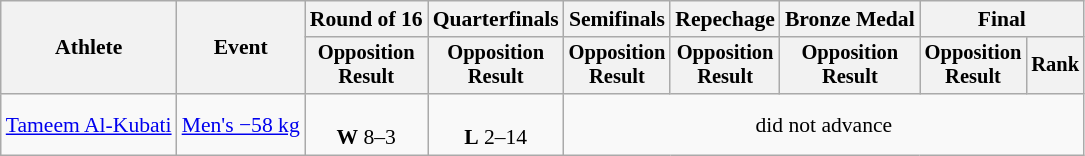<table class="wikitable" style="font-size:90%">
<tr>
<th rowspan="2">Athlete</th>
<th rowspan="2">Event</th>
<th>Round of 16</th>
<th>Quarterfinals</th>
<th>Semifinals</th>
<th>Repechage</th>
<th>Bronze Medal</th>
<th colspan=2>Final</th>
</tr>
<tr style="font-size:95%">
<th>Opposition<br>Result</th>
<th>Opposition<br>Result</th>
<th>Opposition<br>Result</th>
<th>Opposition<br>Result</th>
<th>Opposition<br>Result</th>
<th>Opposition<br>Result</th>
<th>Rank</th>
</tr>
<tr align=center>
<td align=left><a href='#'>Tameem Al-Kubati</a></td>
<td align=left><a href='#'>Men's −58 kg</a></td>
<td><br><strong>W</strong> 8–3</td>
<td><br><strong>L</strong> 2–14 </td>
<td colspan=5>did not advance</td>
</tr>
</table>
